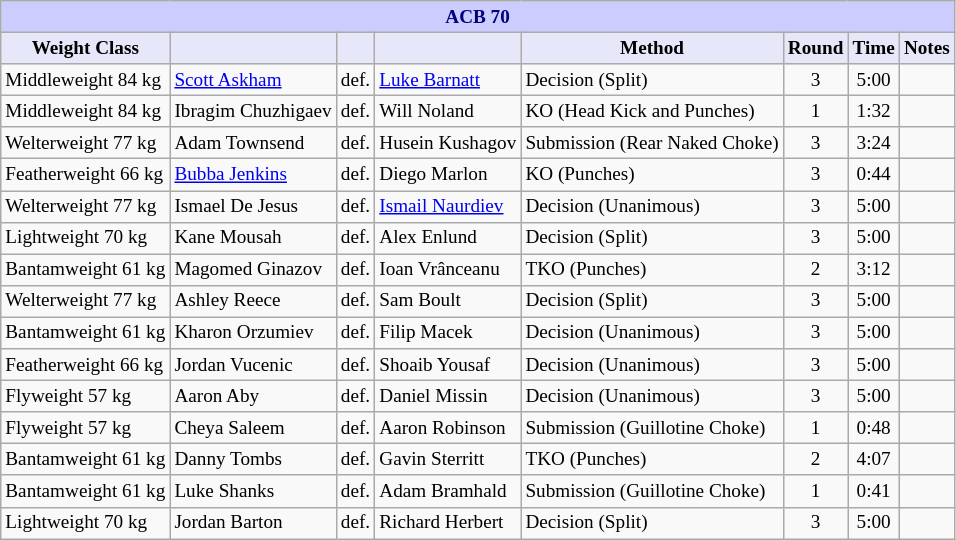<table class="wikitable" style="font-size: 80%;">
<tr>
<th colspan="8" style="background-color: #ccf; color: #000080; text-align: center;"><strong>ACB 70</strong></th>
</tr>
<tr>
<th colspan="1" style="background-color: #E6E8FA; color: #000000; text-align: center;">Weight Class</th>
<th colspan="1" style="background-color: #E6E8FA; color: #000000; text-align: center;"></th>
<th colspan="1" style="background-color: #E6E8FA; color: #000000; text-align: center;"></th>
<th colspan="1" style="background-color: #E6E8FA; color: #000000; text-align: center;"></th>
<th colspan="1" style="background-color: #E6E8FA; color: #000000; text-align: center;">Method</th>
<th colspan="1" style="background-color: #E6E8FA; color: #000000; text-align: center;">Round</th>
<th colspan="1" style="background-color: #E6E8FA; color: #000000; text-align: center;">Time</th>
<th colspan="1" style="background-color: #E6E8FA; color: #000000; text-align: center;">Notes</th>
</tr>
<tr>
<td>Middleweight 84 kg</td>
<td> <a href='#'>Scott Askham</a></td>
<td>def.</td>
<td> <a href='#'>Luke Barnatt</a></td>
<td>Decision (Split)</td>
<td align=center>3</td>
<td align=center>5:00</td>
<td></td>
</tr>
<tr>
<td>Middleweight 84 kg</td>
<td> Ibragim Chuzhigaev</td>
<td>def.</td>
<td> Will Noland</td>
<td>KO (Head Kick and Punches)</td>
<td align=center>1</td>
<td align=center>1:32</td>
<td></td>
</tr>
<tr>
<td>Welterweight 77 kg</td>
<td> Adam Townsend</td>
<td>def.</td>
<td> Husein Kushagov</td>
<td>Submission (Rear Naked Choke)</td>
<td align=center>3</td>
<td align=center>3:24</td>
<td></td>
</tr>
<tr>
<td>Featherweight 66 kg</td>
<td> <a href='#'>Bubba Jenkins</a></td>
<td>def.</td>
<td> Diego Marlon</td>
<td>KO (Punches)</td>
<td align=center>3</td>
<td align=center>0:44</td>
<td></td>
</tr>
<tr>
<td>Welterweight 77 kg</td>
<td> Ismael De Jesus</td>
<td>def.</td>
<td> <a href='#'>Ismail Naurdiev</a></td>
<td>Decision (Unanimous)</td>
<td align=center>3</td>
<td align=center>5:00</td>
<td></td>
</tr>
<tr>
<td>Lightweight 70 kg</td>
<td> Kane Mousah</td>
<td>def.</td>
<td> Alex Enlund</td>
<td>Decision (Split)</td>
<td align=center>3</td>
<td align=center>5:00</td>
<td></td>
</tr>
<tr>
<td>Bantamweight 61 kg</td>
<td> Magomed Ginazov</td>
<td>def.</td>
<td> Ioan Vrânceanu</td>
<td>TKO (Punches)</td>
<td align=center>2</td>
<td align=center>3:12</td>
<td></td>
</tr>
<tr>
<td>Welterweight 77 kg</td>
<td> Ashley Reece</td>
<td>def.</td>
<td> Sam Boult</td>
<td>Decision (Split)</td>
<td align=center>3</td>
<td align=center>5:00</td>
<td></td>
</tr>
<tr>
<td>Bantamweight 61 kg</td>
<td> Kharon Orzumiev</td>
<td>def.</td>
<td> Filip Macek</td>
<td>Decision (Unanimous)</td>
<td align=center>3</td>
<td align=center>5:00</td>
<td></td>
</tr>
<tr>
<td>Featherweight 66 kg</td>
<td> Jordan Vucenic</td>
<td>def.</td>
<td> Shoaib Yousaf</td>
<td>Decision (Unanimous)</td>
<td align=center>3</td>
<td align=center>5:00</td>
<td></td>
</tr>
<tr>
<td>Flyweight 57 kg</td>
<td> Aaron Aby</td>
<td>def.</td>
<td> Daniel Missin</td>
<td>Decision (Unanimous)</td>
<td align=center>3</td>
<td align=center>5:00</td>
<td></td>
</tr>
<tr>
<td>Flyweight 57 kg</td>
<td> Cheya Saleem</td>
<td>def.</td>
<td> Aaron Robinson</td>
<td>Submission (Guillotine Choke)</td>
<td align=center>1</td>
<td align=center>0:48</td>
<td></td>
</tr>
<tr>
<td>Bantamweight 61 kg</td>
<td> Danny Tombs</td>
<td>def.</td>
<td> Gavin Sterritt</td>
<td>TKO (Punches)</td>
<td align=center>2</td>
<td align=center>4:07</td>
<td></td>
</tr>
<tr>
<td>Bantamweight 61 kg</td>
<td> Luke Shanks</td>
<td>def.</td>
<td> Adam Bramhald</td>
<td>Submission (Guillotine Choke)</td>
<td align=center>1</td>
<td align=center>0:41</td>
<td></td>
</tr>
<tr>
<td>Lightweight 70 kg</td>
<td> Jordan Barton</td>
<td>def.</td>
<td> Richard Herbert</td>
<td>Decision (Split)</td>
<td align=center>3</td>
<td align=center>5:00</td>
<td></td>
</tr>
</table>
